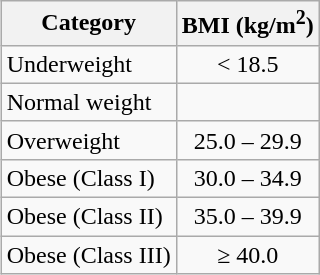<table class="wikitable" style = "float: right; margin-left:15px; text-align:center">
<tr>
<th>Category</th>
<th>BMI (kg/m<sup>2</sup>)</th>
</tr>
<tr>
<td style="text-align: left;">Underweight</td>
<td>< 18.5</td>
</tr>
<tr>
<td style="text-align: left;">Normal weight</td>
<td></td>
</tr>
<tr>
<td style="text-align: left;">Overweight</td>
<td>25.0 – 29.9</td>
</tr>
<tr>
<td style="text-align: left;">Obese (Class I)</td>
<td>30.0 – 34.9</td>
</tr>
<tr>
<td style="text-align: left;">Obese (Class II)</td>
<td>35.0 – 39.9</td>
</tr>
<tr>
<td style="text-align: left;">Obese (Class III)</td>
<td>≥ 40.0</td>
</tr>
</table>
